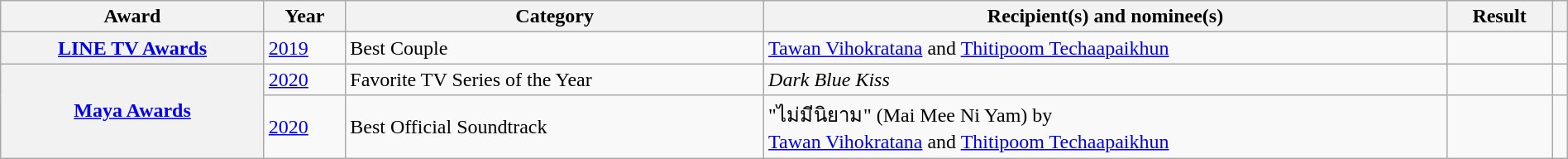<table class="wikitable sortable plainrowheaders" style="width: 100%;">
<tr>
<th scope="col">Award</th>
<th scope="col">Year</th>
<th scope="col">Category</th>
<th scope="col">Recipient(s) and nominee(s)</th>
<th scope="col">Result</th>
<th scope="col" class="unsortable"></th>
</tr>
<tr>
<th scope="row"><a href='#'>LINE TV Awards</a> </th>
<td><a href='#'>2019</a></td>
<td>Best Couple</td>
<td><a href='#'>Tawan Vihokratana</a> and <a href='#'>Thitipoom Techaapaikhun</a></td>
<td></td>
<td style="text-align: center;"></td>
</tr>
<tr>
<th scope="row" rowspan="2"><a href='#'>Maya Awards</a> </th>
<td><a href='#'>2020</a></td>
<td>Favorite TV Series of the Year</td>
<td><em>Dark Blue Kiss</em></td>
<td></td>
<td style="text-align: center;"></td>
</tr>
<tr>
<td><a href='#'>2020</a></td>
<td>Best Official Soundtrack</td>
<td>"ไม่มีนิยาม" (Mai Mee Ni Yam) by<br><a href='#'>Tawan Vihokratana</a> and <a href='#'>Thitipoom Techaapaikhun</a></td>
<td></td>
<td style="text-align: center;"></td>
</tr>
</table>
